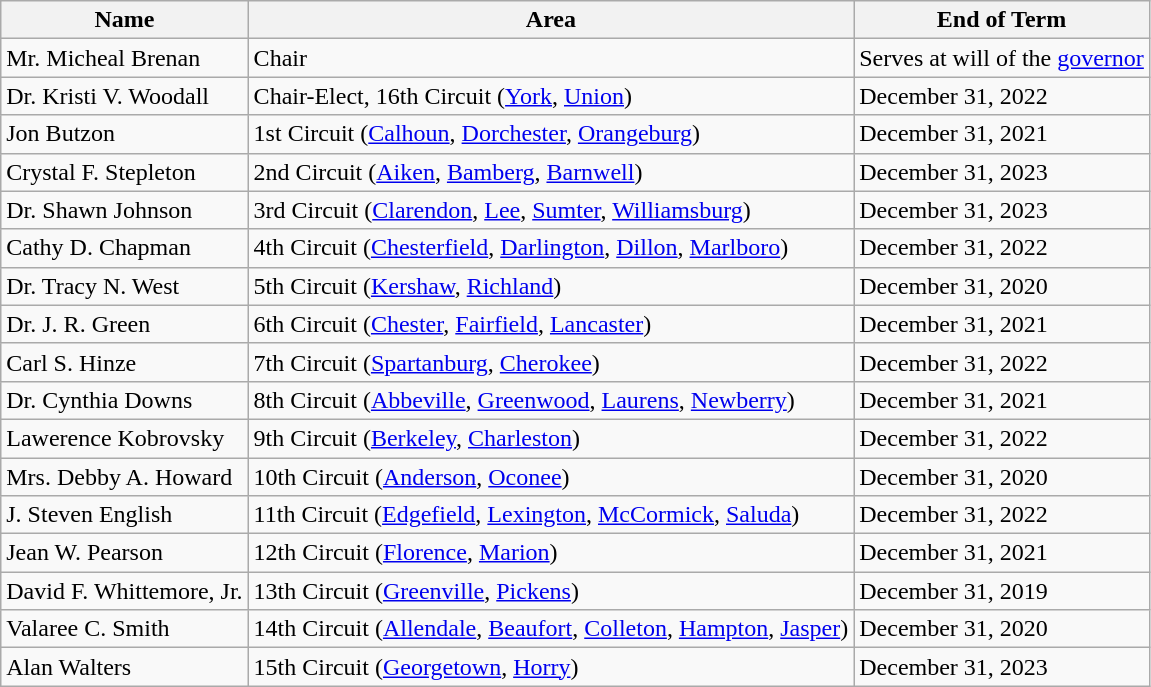<table class="wikitable">
<tr>
<th>Name</th>
<th>Area</th>
<th>End of Term</th>
</tr>
<tr>
<td>Mr. Micheal Brenan</td>
<td>Chair</td>
<td>Serves at will of the <a href='#'>governor</a></td>
</tr>
<tr>
<td>Dr. Kristi V. Woodall</td>
<td>Chair-Elect, 16th Circuit (<a href='#'>York</a>, <a href='#'>Union</a>)</td>
<td>December 31, 2022</td>
</tr>
<tr>
<td>Jon Butzon</td>
<td>1st Circuit (<a href='#'>Calhoun</a>, <a href='#'>Dorchester</a>, <a href='#'>Orangeburg</a>)</td>
<td>December 31, 2021</td>
</tr>
<tr>
<td>Crystal F. Stepleton</td>
<td>2nd Circuit (<a href='#'>Aiken</a>, <a href='#'>Bamberg</a>, <a href='#'>Barnwell</a>)</td>
<td>December 31, 2023</td>
</tr>
<tr>
<td>Dr. Shawn Johnson</td>
<td>3rd Circuit (<a href='#'>Clarendon</a>, <a href='#'>Lee</a>, <a href='#'>Sumter</a>, <a href='#'>Williamsburg</a>)</td>
<td>December 31, 2023</td>
</tr>
<tr>
<td>Cathy D. Chapman</td>
<td>4th Circuit (<a href='#'>Chesterfield</a>, <a href='#'>Darlington</a>, <a href='#'>Dillon</a>, <a href='#'>Marlboro</a>)</td>
<td>December 31, 2022</td>
</tr>
<tr>
<td>Dr. Tracy N. West</td>
<td>5th Circuit (<a href='#'>Kershaw</a>, <a href='#'>Richland</a>)</td>
<td>December 31, 2020</td>
</tr>
<tr>
<td>Dr. J. R. Green</td>
<td>6th Circuit (<a href='#'>Chester</a>, <a href='#'>Fairfield</a>, <a href='#'>Lancaster</a>)</td>
<td>December 31, 2021</td>
</tr>
<tr>
<td>Carl S. Hinze</td>
<td>7th Circuit (<a href='#'>Spartanburg</a>, <a href='#'>Cherokee</a>)</td>
<td>December 31, 2022</td>
</tr>
<tr>
<td>Dr. Cynthia Downs</td>
<td>8th Circuit (<a href='#'>Abbeville</a>, <a href='#'>Greenwood</a>, <a href='#'>Laurens</a>, <a href='#'>Newberry</a>)</td>
<td>December 31, 2021</td>
</tr>
<tr>
<td>Lawerence Kobrovsky</td>
<td>9th Circuit (<a href='#'>Berkeley</a>, <a href='#'>Charleston</a>)</td>
<td>December 31, 2022</td>
</tr>
<tr>
<td>Mrs. Debby A. Howard</td>
<td>10th Circuit (<a href='#'>Anderson</a>, <a href='#'>Oconee</a>)</td>
<td>December 31, 2020</td>
</tr>
<tr>
<td>J. Steven English</td>
<td>11th Circuit (<a href='#'>Edgefield</a>, <a href='#'>Lexington</a>, <a href='#'>McCormick</a>, <a href='#'>Saluda</a>)</td>
<td>December 31, 2022</td>
</tr>
<tr>
<td>Jean W. Pearson</td>
<td>12th Circuit (<a href='#'>Florence</a>, <a href='#'>Marion</a>)</td>
<td>December 31, 2021</td>
</tr>
<tr>
<td>David F. Whittemore, Jr.</td>
<td>13th Circuit (<a href='#'>Greenville</a>, <a href='#'>Pickens</a>)</td>
<td>December 31, 2019</td>
</tr>
<tr>
<td>Valaree C. Smith</td>
<td>14th Circuit (<a href='#'>Allendale</a>, <a href='#'>Beaufort</a>, <a href='#'>Colleton</a>, <a href='#'>Hampton</a>, <a href='#'>Jasper</a>)</td>
<td>December 31, 2020</td>
</tr>
<tr>
<td>Alan Walters</td>
<td>15th Circuit (<a href='#'>Georgetown</a>, <a href='#'>Horry</a>)</td>
<td>December 31, 2023</td>
</tr>
</table>
